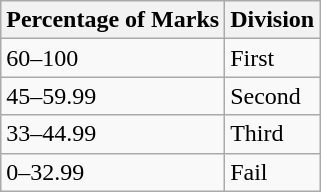<table class="wikitable">
<tr>
<th>Percentage of Marks</th>
<th>Division</th>
</tr>
<tr>
<td>60–100</td>
<td>First</td>
</tr>
<tr>
<td>45–59.99</td>
<td>Second</td>
</tr>
<tr>
<td>33–44.99</td>
<td>Third</td>
</tr>
<tr>
<td>0–32.99</td>
<td>Fail</td>
</tr>
</table>
